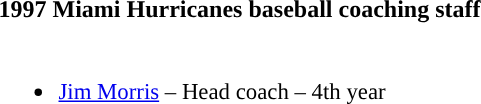<table class="toccolours">
<tr>
<th colspan=9>1997 Miami Hurricanes baseball coaching staff</th>
</tr>
<tr>
<td style="text-align: left; font-size: 95%;" valign="top"><br><ul><li><a href='#'>Jim Morris</a> – Head coach – 4th year</li></ul></td>
</tr>
</table>
